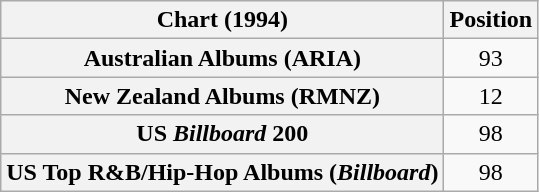<table class="wikitable sortable plainrowheaders" style="text-align:center">
<tr>
<th scope="col">Chart (1994)</th>
<th scope="col">Position</th>
</tr>
<tr>
<th scope="row">Australian Albums (ARIA)</th>
<td>93</td>
</tr>
<tr>
<th scope="row">New Zealand Albums (RMNZ)</th>
<td>12</td>
</tr>
<tr>
<th scope="row">US <em>Billboard</em> 200</th>
<td>98</td>
</tr>
<tr>
<th scope="row">US Top R&B/Hip-Hop Albums (<em>Billboard</em>)</th>
<td>98</td>
</tr>
</table>
